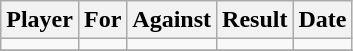<table class="wikitable sortable">
<tr>
<th>Player</th>
<th>For</th>
<th>Against</th>
<th align=center>Result</th>
<th>Date</th>
</tr>
<tr>
<td></td>
<td></td>
<td></td>
<td align="center"></td>
<td></td>
</tr>
<tr>
</tr>
</table>
